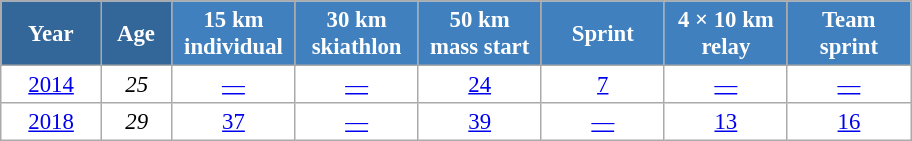<table class="wikitable" style="font-size:95%; text-align:center; border:grey solid 1px; border-collapse:collapse; background:#ffffff;">
<tr>
<th style="background-color:#369; color:white; width:60px;"> Year </th>
<th style="background-color:#369; color:white; width:40px;"> Age </th>
<th style="background-color:#4180be; color:white; width:75px;"> 15 km <br>individual</th>
<th style="background-color:#4180be; color:white; width:75px;"> 30 km <br> skiathlon </th>
<th style="background-color:#4180be; color:white; width:75px;"> 50 km <br>mass start</th>
<th style="background-color:#4180be; color:white; width:75px;"> Sprint </th>
<th style="background-color:#4180be; color:white; width:75px;"> 4 × 10 km <br> relay </th>
<th style="background-color:#4180be; color:white; width:75px;"> Team <br> sprint </th>
</tr>
<tr>
<td><a href='#'>2014</a></td>
<td><em>25</em></td>
<td><a href='#'>—</a></td>
<td><a href='#'>—</a></td>
<td><a href='#'>24</a></td>
<td><a href='#'>7</a></td>
<td><a href='#'>—</a></td>
<td><a href='#'>—</a></td>
</tr>
<tr>
<td><a href='#'>2018</a></td>
<td><em>29</em></td>
<td><a href='#'>37</a></td>
<td><a href='#'>—</a></td>
<td><a href='#'>39</a></td>
<td><a href='#'>—</a></td>
<td><a href='#'>13</a></td>
<td><a href='#'>16</a></td>
</tr>
</table>
